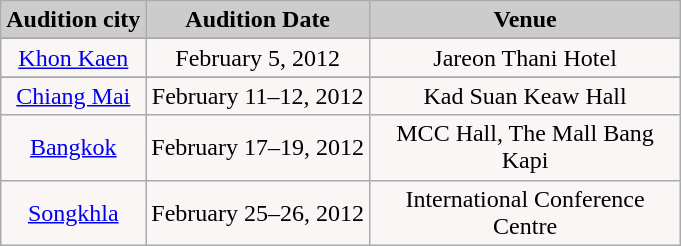<table class="wikitable">
<tr style="background:#ccc;">
<td style="text-align:Center;"><strong>Audition city</strong></td>
<td style="text-align:Center;"><strong>Audition Date</strong></td>
<td style="width:200px; text-align:center;"><strong>Venue</strong></td>
</tr>
<tr style="text-align:center; background:#faf6f6;">
</tr>
<tr>
<td style="text-align:center; background:#faf6f6;"><a href='#'>Khon Kaen</a></td>
<td style="text-align:center; background:#faf6f6;">February 5, 2012</td>
<td style="text-align:center; background:#faf6f6;">Jareon Thani Hotel</td>
</tr>
<tr>
</tr>
<tr style="text-align:center; background:#faf6f6;">
<td><a href='#'>Chiang Mai</a></td>
<td>February 11–12, 2012</td>
<td>Kad Suan Keaw Hall</td>
</tr>
<tr>
<td style="text-align:center; background:#faf6f6;"><a href='#'>Bangkok</a></td>
<td style="text-align:center; background:#faf6f6;">February 17–19, 2012</td>
<td style="text-align:center; background:#faf6f6;">MCC Hall, The Mall Bang Kapi</td>
</tr>
<tr style="text-align:center; background:#faf6f6;">
<td><a href='#'>Songkhla</a></td>
<td>February 25–26, 2012</td>
<td>International Conference Centre</td>
</tr>
</table>
